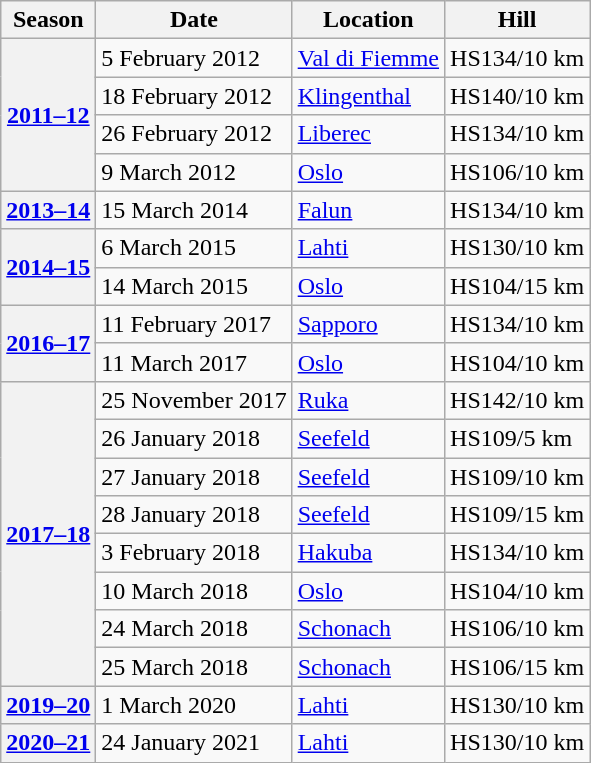<table border="1" class="wikitable">
<tr>
<th>Season</th>
<th>Date</th>
<th>Location</th>
<th>Hill</th>
</tr>
<tr>
<th rowspan=4><strong><a href='#'>2011–12</a></strong></th>
<td>5 February 2012</td>
<td> <a href='#'>Val di Fiemme</a></td>
<td>HS134/10 km</td>
</tr>
<tr>
<td>18 February 2012</td>
<td> <a href='#'>Klingenthal</a></td>
<td>HS140/10 km</td>
</tr>
<tr>
<td>26 February 2012</td>
<td> <a href='#'>Liberec</a></td>
<td>HS134/10 km</td>
</tr>
<tr>
<td>9 March 2012</td>
<td> <a href='#'>Oslo</a></td>
<td>HS106/10 km</td>
</tr>
<tr>
<th><strong><a href='#'>2013–14</a></strong></th>
<td>15 March 2014</td>
<td> <a href='#'>Falun</a></td>
<td>HS134/10 km</td>
</tr>
<tr>
<th rowspan=2><strong><a href='#'>2014–15</a></strong></th>
<td>6 March 2015</td>
<td> <a href='#'>Lahti</a></td>
<td>HS130/10 km</td>
</tr>
<tr>
<td>14 March 2015</td>
<td> <a href='#'>Oslo</a></td>
<td>HS104/15 km</td>
</tr>
<tr>
<th rowspan=2><strong><a href='#'>2016–17</a></strong></th>
<td>11 February 2017</td>
<td> <a href='#'>Sapporo</a></td>
<td>HS134/10 km</td>
</tr>
<tr>
<td>11 March 2017</td>
<td> <a href='#'>Oslo</a></td>
<td>HS104/10 km</td>
</tr>
<tr>
<th rowspan=8><strong><a href='#'>2017–18</a></strong></th>
<td>25 November 2017</td>
<td> <a href='#'>Ruka</a></td>
<td>HS142/10 km</td>
</tr>
<tr>
<td>26 January 2018</td>
<td> <a href='#'>Seefeld</a></td>
<td>HS109/5 km</td>
</tr>
<tr>
<td>27 January 2018</td>
<td> <a href='#'>Seefeld</a></td>
<td>HS109/10 km</td>
</tr>
<tr>
<td>28 January 2018</td>
<td> <a href='#'>Seefeld</a></td>
<td>HS109/15 km</td>
</tr>
<tr>
<td>3 February 2018</td>
<td> <a href='#'>Hakuba</a></td>
<td>HS134/10 km</td>
</tr>
<tr>
<td>10 March 2018</td>
<td> <a href='#'>Oslo</a></td>
<td>HS104/10 km</td>
</tr>
<tr>
<td>24 March 2018</td>
<td> <a href='#'>Schonach</a></td>
<td>HS106/10 km</td>
</tr>
<tr>
<td>25 March 2018</td>
<td> <a href='#'>Schonach</a></td>
<td>HS106/15 km</td>
</tr>
<tr>
<th rowspan=1><strong><a href='#'>2019–20</a></strong></th>
<td>1 March 2020</td>
<td> <a href='#'>Lahti</a></td>
<td>HS130/10 km</td>
</tr>
<tr>
<th rowspan=1><strong><a href='#'>2020–21</a></strong></th>
<td>24 January 2021</td>
<td> <a href='#'>Lahti</a></td>
<td>HS130/10 km</td>
</tr>
</table>
